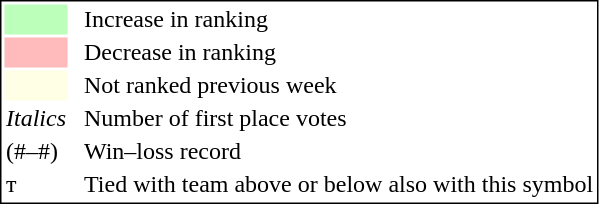<table style="border:1px solid black;">
<tr>
<td style="background:#bbffbb; width:20px;"></td>
<td> </td>
<td>Increase in ranking</td>
</tr>
<tr>
<td style="background:#ffbbbb; width:20px;"></td>
<td> </td>
<td>Decrease in ranking</td>
</tr>
<tr>
<td style="background:#FFFFE6; width:20px;"></td>
<td> </td>
<td>Not ranked previous week</td>
</tr>
<tr>
<td><em>Italics</em></td>
<td> </td>
<td>Number of first place votes</td>
</tr>
<tr>
<td>(#–#)</td>
<td> </td>
<td>Win–loss record</td>
</tr>
<tr>
<td>т</td>
<td></td>
<td>Tied with team above or below also with this symbol</td>
</tr>
</table>
